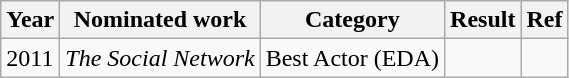<table class="wikitable">
<tr>
<th>Year</th>
<th>Nominated work</th>
<th>Category</th>
<th>Result</th>
<th>Ref</th>
</tr>
<tr>
<td>2011</td>
<td><em>The Social Network</em></td>
<td>Best Actor (EDA)</td>
<td></td>
<td></td>
</tr>
</table>
